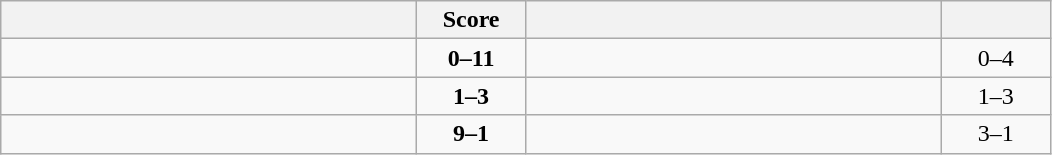<table class="wikitable" style="text-align: center; ">
<tr>
<th align="right" width="270"></th>
<th width="65">Score</th>
<th align="left" width="270"></th>
<th width="65"></th>
</tr>
<tr>
<td align="left"></td>
<td><strong>0–11</strong></td>
<td align="left"><strong></strong></td>
<td>0–4 <strong></strong></td>
</tr>
<tr>
<td align="left"></td>
<td><strong>1–3</strong></td>
<td align="left"><strong></strong></td>
<td>1–3 <strong></strong></td>
</tr>
<tr>
<td align="left"><strong></strong></td>
<td><strong>9–1</strong></td>
<td align="left"></td>
<td>3–1 <strong></strong></td>
</tr>
</table>
